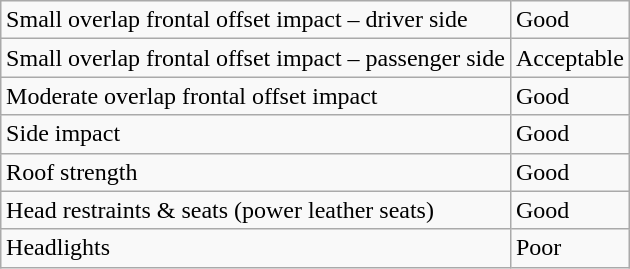<table class="wikitable" style="margin-left: auto; margin-right: auto; border: none;">
<tr>
<td>Small overlap frontal offset impact – driver side</td>
<td>Good</td>
</tr>
<tr>
<td>Small overlap frontal offset impact – passenger side</td>
<td>Acceptable</td>
</tr>
<tr>
<td>Moderate overlap frontal offset impact</td>
<td>Good</td>
</tr>
<tr>
<td>Side impact</td>
<td>Good</td>
</tr>
<tr>
<td>Roof strength</td>
<td>Good</td>
</tr>
<tr>
<td>Head restraints & seats (power leather seats)</td>
<td>Good</td>
</tr>
<tr>
<td>Headlights</td>
<td>Poor</td>
</tr>
</table>
